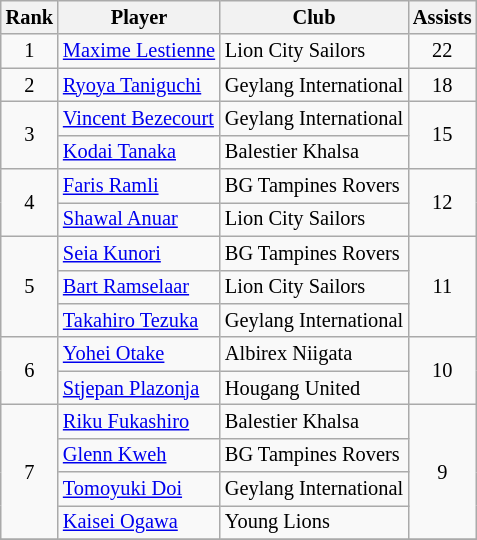<table class="wikitable plainrowheaders sortable" style="font-size:85%">
<tr>
<th>Rank</th>
<th>Player</th>
<th>Club</th>
<th>Assists</th>
</tr>
<tr>
<td align="center" rowspan="1">1</td>
<td> <a href='#'>Maxime Lestienne</a></td>
<td>Lion City Sailors</td>
<td align="center" rowspan="1">22</td>
</tr>
<tr>
<td align="center" rowspan="1">2</td>
<td> <a href='#'>Ryoya Taniguchi</a></td>
<td>Geylang International</td>
<td align="center" rowspan="1">18</td>
</tr>
<tr>
<td align="center" rowspan="2">3</td>
<td> <a href='#'>Vincent Bezecourt</a></td>
<td>Geylang International</td>
<td align="center" rowspan="2">15</td>
</tr>
<tr>
<td> <a href='#'>Kodai Tanaka</a></td>
<td>Balestier Khalsa</td>
</tr>
<tr>
<td align="center" rowspan="2">4</td>
<td> <a href='#'>Faris Ramli</a></td>
<td>BG Tampines Rovers</td>
<td align="center" rowspan="2">12</td>
</tr>
<tr>
<td> <a href='#'>Shawal Anuar</a></td>
<td>Lion City Sailors</td>
</tr>
<tr>
<td align="center" rowspan="3">5</td>
<td> <a href='#'>Seia Kunori</a></td>
<td>BG Tampines Rovers</td>
<td align="center" rowspan="3">11</td>
</tr>
<tr>
<td> <a href='#'>Bart Ramselaar</a></td>
<td>Lion City Sailors</td>
</tr>
<tr>
<td> <a href='#'>Takahiro Tezuka</a></td>
<td>Geylang International</td>
</tr>
<tr>
<td align="center" rowspan="2">6</td>
<td> <a href='#'>Yohei Otake</a></td>
<td>Albirex Niigata</td>
<td align="center" rowspan="2">10</td>
</tr>
<tr>
<td> <a href='#'>Stjepan Plazonja</a></td>
<td>Hougang United</td>
</tr>
<tr>
<td align="center" rowspan="4">7</td>
<td> <a href='#'>Riku Fukashiro</a></td>
<td>Balestier Khalsa</td>
<td align="center" rowspan="4">9</td>
</tr>
<tr>
<td> <a href='#'>Glenn Kweh</a></td>
<td>BG Tampines Rovers</td>
</tr>
<tr>
<td> <a href='#'>Tomoyuki Doi</a></td>
<td>Geylang International</td>
</tr>
<tr>
<td> <a href='#'>Kaisei Ogawa</a></td>
<td>Young Lions</td>
</tr>
<tr>
</tr>
</table>
